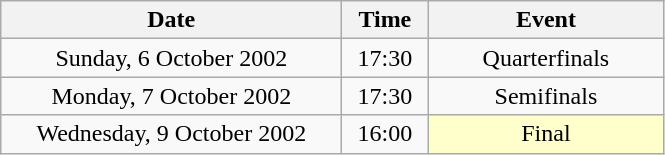<table class = "wikitable" style="text-align:center;">
<tr>
<th width=220>Date</th>
<th width=50>Time</th>
<th width=150>Event</th>
</tr>
<tr>
<td>Sunday, 6 October 2002</td>
<td>17:30</td>
<td>Quarterfinals</td>
</tr>
<tr>
<td>Monday, 7 October 2002</td>
<td>17:30</td>
<td>Semifinals</td>
</tr>
<tr>
<td>Wednesday, 9 October 2002</td>
<td>16:00</td>
<td bgcolor=ffffcc>Final</td>
</tr>
</table>
